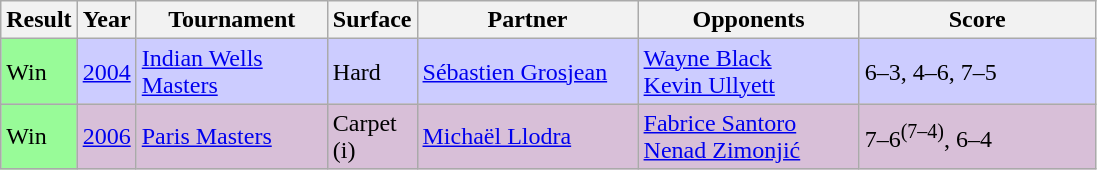<table class="sortable wikitable">
<tr>
<th style="width:40px">Result</th>
<th style="width:30px">Year</th>
<th style="width:120px">Tournament</th>
<th style="width:50px">Surface</th>
<th style="width:140px">Partner</th>
<th style="width:140px">Opponents</th>
<th style="width:150px" class="unsortable">Score</th>
</tr>
<tr bgcolor=CCCCFF>
<td style="background:#98fb98;">Win</td>
<td><a href='#'>2004</a></td>
<td><a href='#'>Indian Wells Masters</a></td>
<td>Hard</td>
<td> <a href='#'>Sébastien Grosjean</a></td>
<td> <a href='#'>Wayne Black</a><br> <a href='#'>Kevin Ullyett</a></td>
<td>6–3, 4–6, 7–5</td>
</tr>
<tr bgcolor=thistle>
<td style="background:#98fb98;">Win</td>
<td><a href='#'>2006</a></td>
<td><a href='#'>Paris Masters</a></td>
<td>Carpet (i)</td>
<td> <a href='#'>Michaël Llodra</a></td>
<td> <a href='#'>Fabrice Santoro</a><br> <a href='#'>Nenad Zimonjić</a></td>
<td>7–6<sup>(7–4)</sup>, 6–4</td>
</tr>
</table>
